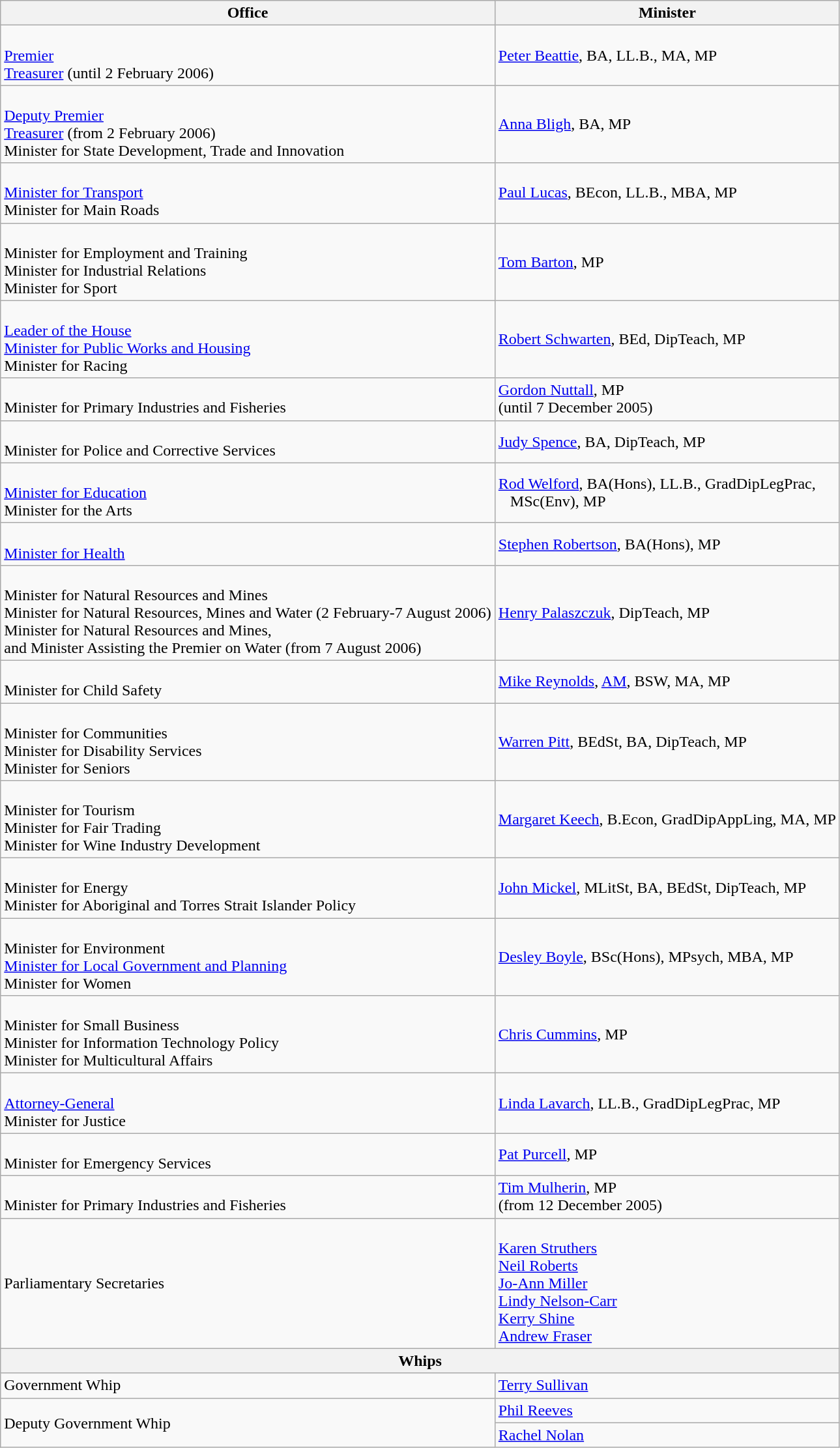<table class="wikitable">
<tr>
<th>Office</th>
<th>Minister</th>
</tr>
<tr>
<td><br><a href='#'>Premier</a><br>
<a href='#'>Treasurer</a> (until 2 February 2006)<br></td>
<td><a href='#'>Peter Beattie</a>, BA, LL.B., MA, MP</td>
</tr>
<tr>
<td><br><a href='#'>Deputy Premier</a><br>
<a href='#'>Treasurer</a> (from 2 February 2006)<br>
Minister for State Development, Trade and Innovation<br></td>
<td><a href='#'>Anna Bligh</a>, BA, MP</td>
</tr>
<tr>
<td><br><a href='#'>Minister for Transport</a><br>
Minister for Main Roads<br></td>
<td><a href='#'>Paul Lucas</a>, BEcon, LL.B., MBA, MP<br></td>
</tr>
<tr>
<td><br>Minister for Employment and Training<br>
Minister for Industrial Relations<br>
Minister for Sport<br></td>
<td><a href='#'>Tom Barton</a>, MP</td>
</tr>
<tr>
<td><br><a href='#'>Leader of the House</a><br>
<a href='#'>Minister for Public Works and Housing</a><br>
Minister for Racing<br></td>
<td><a href='#'>Robert Schwarten</a>, BEd, DipTeach, MP</td>
</tr>
<tr>
<td><br>Minister for Primary Industries and Fisheries<br></td>
<td><a href='#'>Gordon Nuttall</a>, MP<br>(until 7 December 2005)</td>
</tr>
<tr>
<td><br>Minister for Police and Corrective Services<br></td>
<td><a href='#'>Judy Spence</a>, BA, DipTeach, MP</td>
</tr>
<tr>
<td><br><a href='#'>Minister for Education</a><br>
Minister for the Arts<br></td>
<td><a href='#'>Rod Welford</a>, BA(Hons), LL.B., GradDipLegPrac,<br>   MSc(Env), MP</td>
</tr>
<tr>
<td><br><a href='#'>Minister for Health</a><br></td>
<td><a href='#'>Stephen Robertson</a>, BA(Hons), MP</td>
</tr>
<tr>
<td><br>Minister for Natural Resources and Mines<br>
Minister for Natural Resources, Mines and Water (2 February-7 August 2006)<br>
Minister for Natural Resources and Mines,<br>
and Minister Assisting the Premier on Water (from 7 August 2006)</td>
<td><a href='#'>Henry Palaszczuk</a>, DipTeach, MP</td>
</tr>
<tr>
<td><br>Minister for Child Safety<br></td>
<td><a href='#'>Mike Reynolds</a>, <a href='#'>AM</a>, BSW, MA, MP<br></td>
</tr>
<tr>
<td><br>Minister for Communities<br>
Minister for Disability Services<br>
Minister for Seniors<br></td>
<td><a href='#'>Warren Pitt</a>, BEdSt, BA, DipTeach, MP</td>
</tr>
<tr>
<td><br>Minister for Tourism<br>
Minister for Fair Trading<br>
Minister for Wine Industry Development<br></td>
<td><a href='#'>Margaret Keech</a>, B.Econ, GradDipAppLing, MA, MP</td>
</tr>
<tr>
<td><br>Minister for Energy<br>
Minister for Aboriginal and Torres Strait Islander Policy<br></td>
<td><a href='#'>John Mickel</a>, MLitSt, BA, BEdSt, DipTeach, MP</td>
</tr>
<tr>
<td><br>Minister for Environment<br>
<a href='#'>Minister for Local Government and Planning</a><br>
Minister for Women<br></td>
<td><a href='#'>Desley Boyle</a>, BSc(Hons), MPsych, MBA, MP</td>
</tr>
<tr>
<td><br>Minister for Small Business<br>
Minister for Information Technology Policy<br>
Minister for Multicultural Affairs<br></td>
<td><a href='#'>Chris Cummins</a>, MP</td>
</tr>
<tr>
<td><br><a href='#'>Attorney-General</a><br>
Minister for Justice<br></td>
<td><a href='#'>Linda Lavarch</a>, LL.B., GradDipLegPrac, MP</td>
</tr>
<tr>
<td><br>Minister for Emergency Services<br></td>
<td><a href='#'>Pat Purcell</a>, MP</td>
</tr>
<tr>
<td><br>Minister for Primary Industries and Fisheries<br></td>
<td><a href='#'>Tim Mulherin</a>, MP<br>(from 12 December 2005)</td>
</tr>
<tr>
<td>Parliamentary Secretaries</td>
<td><br><a href='#'>Karen Struthers</a><br>
<a href='#'>Neil Roberts</a><br>
<a href='#'>Jo-Ann Miller</a><br>
<a href='#'>Lindy Nelson-Carr</a><br>
<a href='#'>Kerry Shine</a><br>
<a href='#'>Andrew Fraser</a><br></td>
</tr>
<tr>
<th colspan=2>Whips</th>
</tr>
<tr>
<td>Government Whip</td>
<td><a href='#'>Terry Sullivan</a></td>
</tr>
<tr>
<td rowspan=2>Deputy Government Whip</td>
<td><a href='#'>Phil Reeves</a></td>
</tr>
<tr>
<td><a href='#'>Rachel Nolan</a></td>
</tr>
</table>
